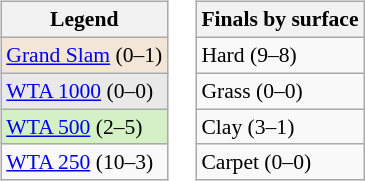<table>
<tr valign=top>
<td><br><table class="wikitable" style="font-size:90%">
<tr>
<th>Legend</th>
</tr>
<tr>
<td bgcolor=f3e6d7><a href='#'>Grand Slam</a> (0–1)</td>
</tr>
<tr>
<td bgcolor=e9e9e9><a href='#'>WTA 1000</a> (0–0)</td>
</tr>
<tr>
<td bgcolor=d4f1c5><a href='#'>WTA 500</a> (2–5)</td>
</tr>
<tr>
<td><a href='#'>WTA 250</a> (10–3)</td>
</tr>
</table>
</td>
<td><br><table class="wikitable" style="font-size:90%">
<tr>
<th>Finals by surface</th>
</tr>
<tr>
<td>Hard (9–8)</td>
</tr>
<tr>
<td>Grass (0–0)</td>
</tr>
<tr>
<td>Clay (3–1)</td>
</tr>
<tr>
<td>Carpet (0–0)</td>
</tr>
</table>
</td>
</tr>
</table>
